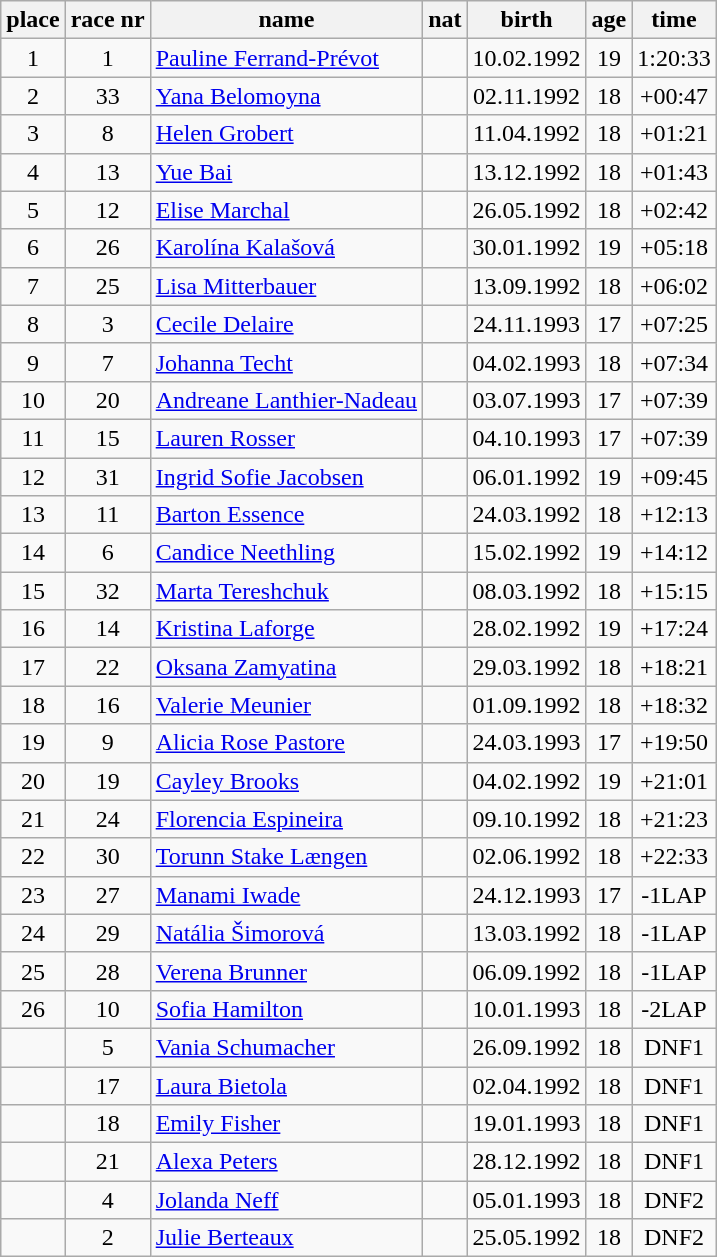<table class="wikitable" border="1" style="text-align:center">
<tr>
<th>place</th>
<th>race nr</th>
<th>name</th>
<th>nat</th>
<th>birth</th>
<th>age</th>
<th>time</th>
</tr>
<tr>
<td>1</td>
<td>1</td>
<td align=left><a href='#'>Pauline Ferrand-Prévot</a></td>
<td align=left></td>
<td>10.02.1992</td>
<td>19</td>
<td>1:20:33</td>
</tr>
<tr>
<td>2</td>
<td>33</td>
<td align=left><a href='#'>Yana Belomoyna</a></td>
<td align=left></td>
<td>02.11.1992</td>
<td>18</td>
<td>+00:47</td>
</tr>
<tr>
<td>3</td>
<td>8</td>
<td align=left><a href='#'>Helen Grobert</a></td>
<td align=left></td>
<td>11.04.1992</td>
<td>18</td>
<td>+01:21</td>
</tr>
<tr>
<td>4</td>
<td>13</td>
<td align=left><a href='#'>Yue Bai</a></td>
<td align=left></td>
<td>13.12.1992</td>
<td>18</td>
<td>+01:43</td>
</tr>
<tr>
<td>5</td>
<td>12</td>
<td align=left><a href='#'>Elise Marchal</a></td>
<td align=left></td>
<td>26.05.1992</td>
<td>18</td>
<td>+02:42</td>
</tr>
<tr>
<td>6</td>
<td>26</td>
<td align=left><a href='#'>Karolína Kalašová</a></td>
<td align=left></td>
<td>30.01.1992</td>
<td>19</td>
<td>+05:18</td>
</tr>
<tr>
<td>7</td>
<td>25</td>
<td align=left><a href='#'>Lisa Mitterbauer</a></td>
<td align=left></td>
<td>13.09.1992</td>
<td>18</td>
<td>+06:02</td>
</tr>
<tr>
<td>8</td>
<td>3</td>
<td align=left><a href='#'>Cecile Delaire</a></td>
<td align=left></td>
<td>24.11.1993</td>
<td>17</td>
<td>+07:25</td>
</tr>
<tr>
<td>9</td>
<td>7</td>
<td align=left><a href='#'>Johanna Techt</a></td>
<td align=left></td>
<td>04.02.1993</td>
<td>18</td>
<td>+07:34</td>
</tr>
<tr>
<td>10</td>
<td>20</td>
<td align=left><a href='#'>Andreane Lanthier-Nadeau</a></td>
<td align=left></td>
<td>03.07.1993</td>
<td>17</td>
<td>+07:39</td>
</tr>
<tr>
<td>11</td>
<td>15</td>
<td align=left><a href='#'>Lauren Rosser</a></td>
<td align=left></td>
<td>04.10.1993</td>
<td>17</td>
<td>+07:39</td>
</tr>
<tr>
<td>12</td>
<td>31</td>
<td align=left><a href='#'>Ingrid Sofie Jacobsen</a></td>
<td align=left></td>
<td>06.01.1992</td>
<td>19</td>
<td>+09:45</td>
</tr>
<tr>
<td>13</td>
<td>11</td>
<td align=left><a href='#'>Barton Essence</a></td>
<td align=left></td>
<td>24.03.1992</td>
<td>18</td>
<td>+12:13</td>
</tr>
<tr>
<td>14</td>
<td>6</td>
<td align=left><a href='#'>Candice Neethling</a></td>
<td align=left></td>
<td>15.02.1992</td>
<td>19</td>
<td>+14:12</td>
</tr>
<tr>
<td>15</td>
<td>32</td>
<td align=left><a href='#'>Marta Tereshchuk</a></td>
<td align=left></td>
<td>08.03.1992</td>
<td>18</td>
<td>+15:15</td>
</tr>
<tr>
<td>16</td>
<td>14</td>
<td align=left><a href='#'>Kristina Laforge</a></td>
<td align=left></td>
<td>28.02.1992</td>
<td>19</td>
<td>+17:24</td>
</tr>
<tr>
<td>17</td>
<td>22</td>
<td align=left><a href='#'>Oksana Zamyatina</a></td>
<td align=left></td>
<td>29.03.1992</td>
<td>18</td>
<td>+18:21</td>
</tr>
<tr>
<td>18</td>
<td>16</td>
<td align=left><a href='#'>Valerie Meunier</a></td>
<td align=left></td>
<td>01.09.1992</td>
<td>18</td>
<td>+18:32</td>
</tr>
<tr>
<td>19</td>
<td>9</td>
<td align=left><a href='#'>Alicia Rose Pastore</a></td>
<td align=left></td>
<td>24.03.1993</td>
<td>17</td>
<td>+19:50</td>
</tr>
<tr>
<td>20</td>
<td>19</td>
<td align=left><a href='#'>Cayley Brooks</a></td>
<td align=left></td>
<td>04.02.1992</td>
<td>19</td>
<td>+21:01</td>
</tr>
<tr>
<td>21</td>
<td>24</td>
<td align=left><a href='#'>Florencia Espineira</a></td>
<td align=left></td>
<td>09.10.1992</td>
<td>18</td>
<td>+21:23</td>
</tr>
<tr>
<td>22</td>
<td>30</td>
<td align=left><a href='#'>Torunn Stake Længen</a></td>
<td align=left></td>
<td>02.06.1992</td>
<td>18</td>
<td>+22:33</td>
</tr>
<tr>
<td>23</td>
<td>27</td>
<td align=left><a href='#'>Manami Iwade</a></td>
<td align=left></td>
<td>24.12.1993</td>
<td>17</td>
<td>-1LAP</td>
</tr>
<tr>
<td>24</td>
<td>29</td>
<td align=left><a href='#'>Natália Šimorová</a></td>
<td align=left></td>
<td>13.03.1992</td>
<td>18</td>
<td>-1LAP</td>
</tr>
<tr>
<td>25</td>
<td>28</td>
<td align=left><a href='#'>Verena Brunner</a></td>
<td align=left></td>
<td>06.09.1992</td>
<td>18</td>
<td>-1LAP</td>
</tr>
<tr>
<td>26</td>
<td>10</td>
<td align=left><a href='#'>Sofia Hamilton</a></td>
<td align=left></td>
<td>10.01.1993</td>
<td>18</td>
<td>-2LAP</td>
</tr>
<tr>
<td></td>
<td>5</td>
<td align=left><a href='#'>Vania Schumacher</a></td>
<td align=left></td>
<td>26.09.1992</td>
<td>18</td>
<td>DNF1</td>
</tr>
<tr>
<td></td>
<td>17</td>
<td align=left><a href='#'>Laura Bietola</a></td>
<td align=left></td>
<td>02.04.1992</td>
<td>18</td>
<td>DNF1</td>
</tr>
<tr>
<td></td>
<td>18</td>
<td align=left><a href='#'>Emily Fisher</a></td>
<td align=left></td>
<td>19.01.1993</td>
<td>18</td>
<td>DNF1</td>
</tr>
<tr>
<td></td>
<td>21</td>
<td align=left><a href='#'>Alexa Peters</a></td>
<td align=left></td>
<td>28.12.1992</td>
<td>18</td>
<td>DNF1</td>
</tr>
<tr>
<td></td>
<td>4</td>
<td align=left><a href='#'>Jolanda Neff</a></td>
<td align=left></td>
<td>05.01.1993</td>
<td>18</td>
<td>DNF2</td>
</tr>
<tr>
<td></td>
<td>2</td>
<td align=left><a href='#'>Julie Berteaux</a></td>
<td align=left></td>
<td>25.05.1992</td>
<td>18</td>
<td>DNF2</td>
</tr>
</table>
